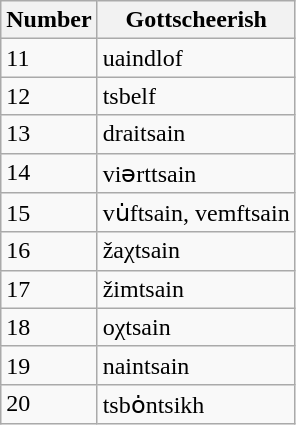<table class="wikitable">
<tr>
<th>Number</th>
<th>Gottscheerish</th>
</tr>
<tr>
<td>11</td>
<td>uaindlof</td>
</tr>
<tr>
<td>12</td>
<td>tsbelf</td>
</tr>
<tr>
<td>13</td>
<td>draitsain</td>
</tr>
<tr>
<td>14</td>
<td>viərttsain</td>
</tr>
<tr>
<td>15</td>
<td>vu̇ftsain, vemftsain</td>
</tr>
<tr>
<td>16</td>
<td>žaχtsain</td>
</tr>
<tr>
<td>17</td>
<td>žimtsain</td>
</tr>
<tr>
<td>18</td>
<td>oχtsain</td>
</tr>
<tr>
<td>19</td>
<td>naintsain</td>
</tr>
<tr>
<td>20</td>
<td>tsbȯntsikh</td>
</tr>
</table>
